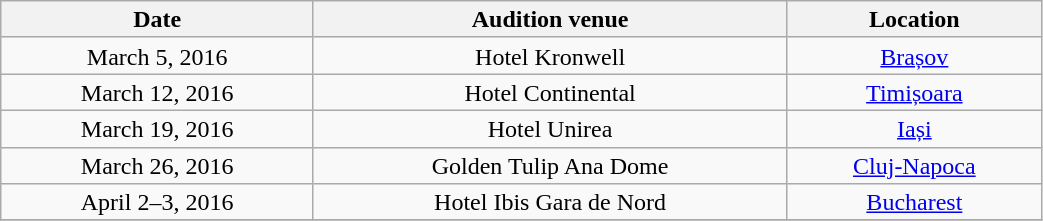<table class="wikitable" style="text-align:center; line-height:17px; width:55%;">
<tr>
<th>Date</th>
<th>Audition venue</th>
<th>Location</th>
</tr>
<tr>
<td>March 5, 2016</td>
<td>Hotel Kronwell</td>
<td><a href='#'>Brașov</a></td>
</tr>
<tr>
<td>March 12, 2016</td>
<td>Hotel Continental</td>
<td><a href='#'>Timișoara</a></td>
</tr>
<tr>
<td>March 19, 2016</td>
<td>Hotel Unirea</td>
<td><a href='#'>Iași</a></td>
</tr>
<tr>
<td>March 26, 2016</td>
<td>Golden Tulip Ana Dome</td>
<td><a href='#'>Cluj-Napoca</a></td>
</tr>
<tr>
<td>April 2–3, 2016</td>
<td>Hotel Ibis Gara de Nord</td>
<td><a href='#'>Bucharest</a></td>
</tr>
<tr>
</tr>
</table>
